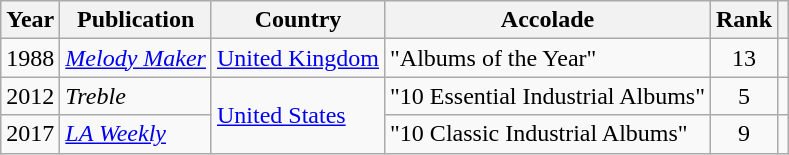<table class="wikitable sortable" style="margin:0em 1em 1em 0pt">
<tr>
<th>Year</th>
<th>Publication</th>
<th>Country</th>
<th class=unsortable>Accolade</th>
<th class=unsortable>Rank</th>
<th class=unsortable></th>
</tr>
<tr>
<td align=center>1988</td>
<td><em><a href='#'>Melody Maker</a></em></td>
<td><a href='#'>United Kingdom</a></td>
<td>"Albums of the Year"</td>
<td align=center>13</td>
<td align=center></td>
</tr>
<tr>
<td align=center>2012</td>
<td><em>Treble</em></td>
<td rowspan="2"><a href='#'>United States</a></td>
<td>"10 Essential Industrial Albums"</td>
<td align=center>5</td>
<td align=center></td>
</tr>
<tr>
<td align=center>2017</td>
<td><em><a href='#'>LA Weekly</a></em></td>
<td>"10 Classic Industrial Albums"</td>
<td align=center>9</td>
<td align=center></td>
</tr>
</table>
